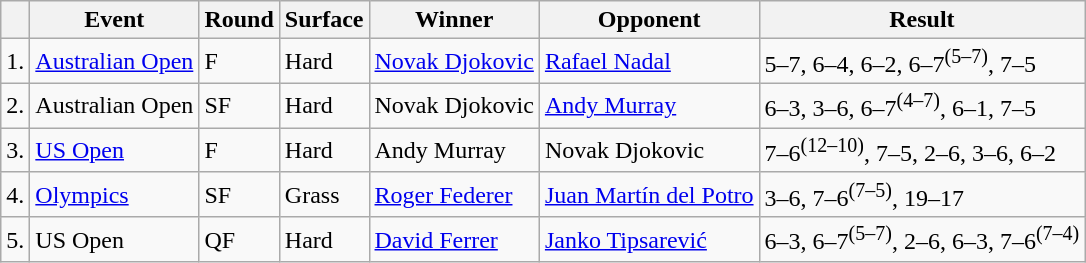<table class=wikitable>
<tr>
<th></th>
<th>Event</th>
<th>Round</th>
<th>Surface</th>
<th>Winner</th>
<th>Opponent</th>
<th>Result</th>
</tr>
<tr>
<td>1.</td>
<td><a href='#'>Australian Open</a></td>
<td>F</td>
<td>Hard</td>
<td> <a href='#'>Novak Djokovic</a></td>
<td> <a href='#'>Rafael Nadal</a></td>
<td>5–7, 6–4, 6–2, 6–7<sup>(5–7)</sup>, 7–5</td>
</tr>
<tr>
<td>2.</td>
<td>Australian Open</td>
<td>SF</td>
<td>Hard</td>
<td> Novak Djokovic</td>
<td> <a href='#'>Andy Murray</a></td>
<td>6–3, 3–6, 6–7<sup>(4–7)</sup>, 6–1, 7–5</td>
</tr>
<tr>
<td>3.</td>
<td><a href='#'>US Open</a></td>
<td>F</td>
<td>Hard</td>
<td> Andy Murray</td>
<td> Novak Djokovic</td>
<td>7–6<sup>(12–10)</sup>, 7–5, 2–6, 3–6, 6–2</td>
</tr>
<tr>
<td>4.</td>
<td><a href='#'>Olympics</a></td>
<td>SF</td>
<td>Grass</td>
<td> <a href='#'>Roger Federer</a></td>
<td> <a href='#'>Juan Martín del Potro</a></td>
<td>3–6, 7–6<sup>(7–5)</sup>, 19–17</td>
</tr>
<tr>
<td>5.</td>
<td>US Open</td>
<td>QF</td>
<td>Hard</td>
<td> <a href='#'>David Ferrer</a></td>
<td> <a href='#'>Janko Tipsarević</a></td>
<td>6–3, 6–7<sup>(5–7)</sup>, 2–6, 6–3, 7–6<sup>(7–4)</sup></td>
</tr>
</table>
